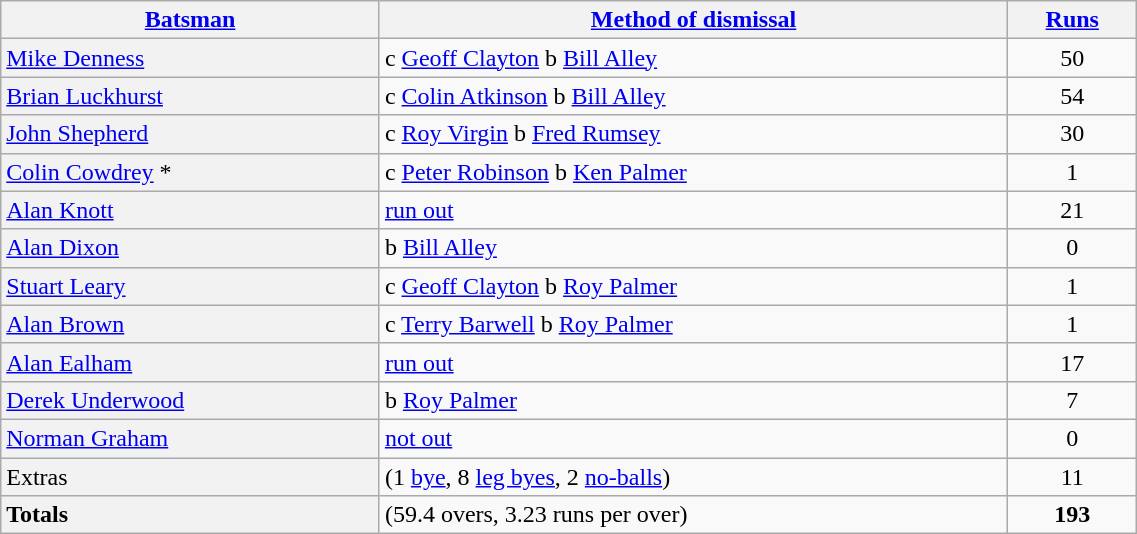<table class="wikitable" style="text-align: center; width: 60%;">
<tr>
<th scope="col"><a href='#'>Batsman</a></th>
<th scope="col"><a href='#'>Method of dismissal</a></th>
<th scope="col"><a href='#'>Runs</a></th>
</tr>
<tr>
<th scope="row" style="font-weight: normal; text-align: left;"><a href='#'>Mike Denness</a></th>
<td style=" text-align: left;">c <a href='#'>Geoff Clayton</a>  b <a href='#'>Bill Alley</a></td>
<td>50</td>
</tr>
<tr>
<th scope="row" style="font-weight: normal; text-align: left;"><a href='#'>Brian Luckhurst</a></th>
<td style=" text-align: left;">c <a href='#'>Colin Atkinson</a> b <a href='#'>Bill Alley</a></td>
<td>54</td>
</tr>
<tr>
<th scope="row" style="font-weight: normal; text-align: left;"><a href='#'>John Shepherd</a></th>
<td style=" text-align: left;">c <a href='#'>Roy Virgin</a> b <a href='#'>Fred Rumsey</a></td>
<td>30</td>
</tr>
<tr>
<th scope="row" style="font-weight: normal; text-align: left;"><a href='#'>Colin Cowdrey</a> *</th>
<td style=" text-align: left;">c <a href='#'>Peter Robinson</a> b <a href='#'>Ken Palmer</a></td>
<td>1</td>
</tr>
<tr>
<th scope="row" style="font-weight: normal; text-align: left;"><a href='#'>Alan Knott</a> </th>
<td style=" text-align: left;"><a href='#'>run out</a></td>
<td>21</td>
</tr>
<tr>
<th scope="row" style="font-weight: normal; text-align: left;"><a href='#'>Alan Dixon</a></th>
<td style=" text-align: left;">b <a href='#'>Bill Alley</a></td>
<td>0</td>
</tr>
<tr>
<th scope="row" style="font-weight: normal; text-align: left;"><a href='#'>Stuart Leary</a></th>
<td style=" text-align: left;">c <a href='#'>Geoff Clayton</a>  b <a href='#'>Roy Palmer</a></td>
<td>1</td>
</tr>
<tr>
<th scope="row" style="font-weight: normal; text-align: left;"><a href='#'>Alan Brown</a></th>
<td style=" text-align: left;">c <a href='#'>Terry Barwell</a> b <a href='#'>Roy Palmer</a></td>
<td>1</td>
</tr>
<tr>
<th scope="row" style="font-weight: normal; text-align: left;"><a href='#'>Alan Ealham</a></th>
<td style=" text-align: left;"><a href='#'>run out</a></td>
<td>17</td>
</tr>
<tr>
<th scope="row" style="font-weight: normal; text-align: left;"><a href='#'>Derek Underwood</a></th>
<td style=" text-align: left;">b <a href='#'>Roy Palmer</a></td>
<td>7</td>
</tr>
<tr>
<th scope="row" style="font-weight: normal; text-align: left;"><a href='#'>Norman Graham</a></th>
<td style=" text-align: left;"><a href='#'>not out</a></td>
<td>0</td>
</tr>
<tr>
<th scope="row" style="font-weight: normal; text-align: left;">Extras</th>
<td style=" text-align: left;">(1 <a href='#'>bye</a>, 8 <a href='#'>leg byes</a>, 2 <a href='#'>no-balls</a>)</td>
<td>11</td>
</tr>
<tr>
<th scope="row" style="font-weight: normal; text-align: left;"><strong>Totals</strong></th>
<td style=" text-align: left;">(59.4 overs, 3.23 runs per over)</td>
<td><strong>193</strong></td>
</tr>
</table>
